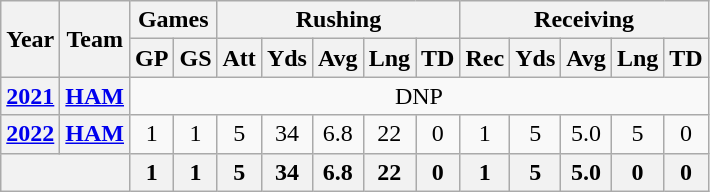<table class="wikitable" style="text-align:center;">
<tr>
<th rowspan="2">Year</th>
<th rowspan="2">Team</th>
<th colspan="2">Games</th>
<th colspan="5">Rushing</th>
<th colspan="5">Receiving</th>
</tr>
<tr>
<th>GP</th>
<th>GS</th>
<th>Att</th>
<th>Yds</th>
<th>Avg</th>
<th>Lng</th>
<th>TD</th>
<th>Rec</th>
<th>Yds</th>
<th>Avg</th>
<th>Lng</th>
<th>TD</th>
</tr>
<tr>
<th><a href='#'>2021</a></th>
<th><a href='#'>HAM</a></th>
<td colspan="12">DNP</td>
</tr>
<tr>
<th><a href='#'>2022</a></th>
<th><a href='#'>HAM</a></th>
<td>1</td>
<td>1</td>
<td>5</td>
<td>34</td>
<td>6.8</td>
<td>22</td>
<td>0</td>
<td>1</td>
<td>5</td>
<td>5.0</td>
<td>5</td>
<td>0</td>
</tr>
<tr>
<th colspan="2"></th>
<th>1</th>
<th>1</th>
<th>5</th>
<th>34</th>
<th>6.8</th>
<th>22</th>
<th>0</th>
<th>1</th>
<th>5</th>
<th>5.0</th>
<th>0</th>
<th>0</th>
</tr>
</table>
